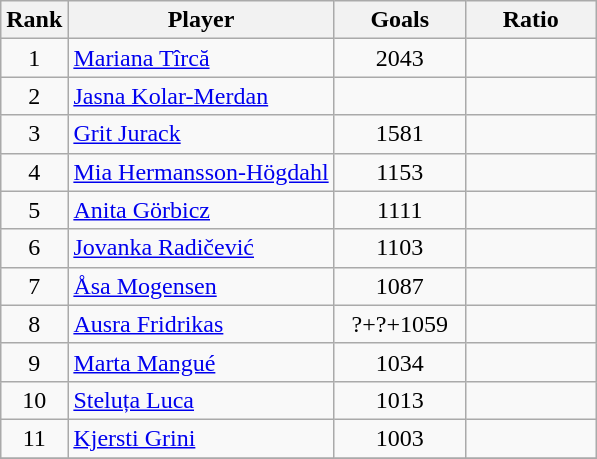<table class="wikitable sortable" style="text-align:center">
<tr>
<th width="20">Rank</th>
<th>Player</th>
<th width="80">Goals</th>
<th width="80">Ratio</th>
</tr>
<tr>
<td>1</td>
<td align="left"> <a href='#'>Mariana Tîrcă</a></td>
<td>2043</td>
<td></td>
</tr>
<tr>
<td>2</td>
<td align="left">  <a href='#'>Jasna Kolar-Merdan</a></td>
<td> </td>
<td></td>
</tr>
<tr>
<td>3</td>
<td align="left"> <a href='#'>Grit Jurack</a></td>
<td>1581</td>
<td></td>
</tr>
<tr>
<td>4</td>
<td align="left"> <a href='#'>Mia Hermansson-Högdahl</a></td>
<td>1153</td>
<td></td>
</tr>
<tr>
<td>5</td>
<td align="left"> <a href='#'>Anita Görbicz</a></td>
<td>1111</td>
<td></td>
</tr>
<tr>
<td>6</td>
<td align="left"> <a href='#'>Jovanka Radičević</a></td>
<td>1103</td>
<td></td>
</tr>
<tr>
<td>7</td>
<td align="left"> <a href='#'>Åsa Mogensen</a></td>
<td>1087</td>
<td></td>
</tr>
<tr>
<td>8</td>
<td align="left"> <a href='#'>Ausra Fridrikas</a></td>
<td>?+?+1059</td>
<td></td>
</tr>
<tr>
<td>9</td>
<td align="left"> <a href='#'>Marta Mangué</a></td>
<td>1034</td>
<td></td>
</tr>
<tr>
<td>10</td>
<td align="left"> <a href='#'>Steluța Luca</a></td>
<td>1013</td>
<td></td>
</tr>
<tr>
<td>11</td>
<td align="left"> <a href='#'>Kjersti Grini</a></td>
<td>1003</td>
<td></td>
</tr>
<tr>
</tr>
</table>
